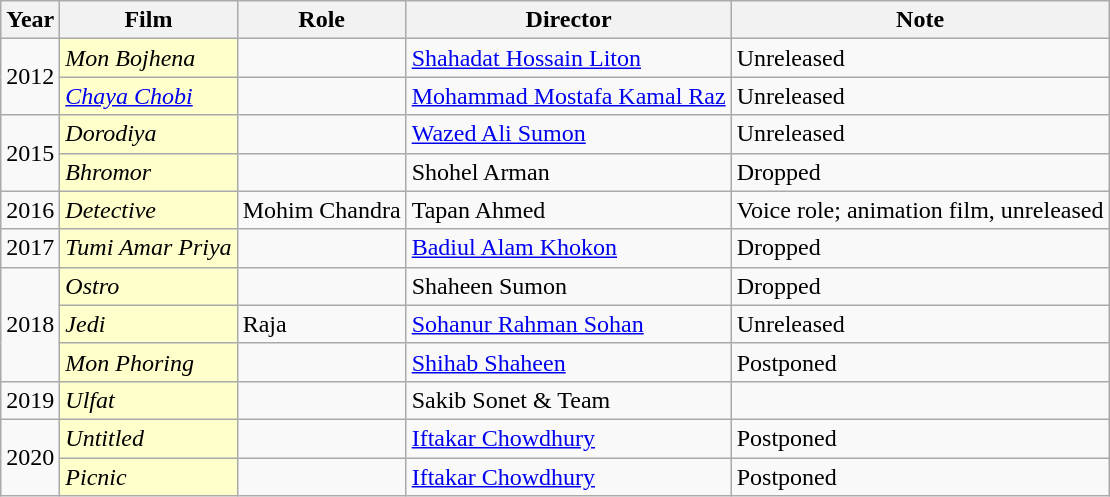<table class="wikitable sortable">
<tr>
<th>Year</th>
<th>Film</th>
<th>Role</th>
<th>Director</th>
<th>Note</th>
</tr>
<tr>
<td rowspan="2">2012</td>
<td style="background:#FFFFCC;"><em>Mon Bojhena</em></td>
<td></td>
<td><a href='#'>Shahadat Hossain Liton</a></td>
<td>Unreleased</td>
</tr>
<tr>
<td style="background:#FFFFCC;"><em><a href='#'>Chaya Chobi</a></em></td>
<td></td>
<td><a href='#'>Mohammad Mostafa Kamal Raz</a></td>
<td>Unreleased</td>
</tr>
<tr>
<td rowspan="2">2015</td>
<td style="background:#FFFFCC;"><em>Dorodiya</em></td>
<td></td>
<td><a href='#'>Wazed Ali Sumon</a></td>
<td>Unreleased</td>
</tr>
<tr>
<td style="background:#FFFFCC;"><em>Bhromor</em></td>
<td></td>
<td>Shohel Arman</td>
<td>Dropped</td>
</tr>
<tr>
<td rowspan="1">2016</td>
<td style="background:#FFFFCC;"><em>Detective</em></td>
<td>Mohim Chandra</td>
<td>Tapan Ahmed</td>
<td>Voice role; animation film, unreleased</td>
</tr>
<tr>
<td rowspan="1">2017</td>
<td style="background:#FFFFCC;"><em>Tumi Amar Priya</em></td>
<td></td>
<td><a href='#'>Badiul Alam Khokon</a></td>
<td>Dropped</td>
</tr>
<tr>
<td rowspan="3">2018</td>
<td style="background:#FFFFCC;"><em>Ostro</em></td>
<td></td>
<td>Shaheen Sumon</td>
<td>Dropped</td>
</tr>
<tr>
<td style="background:#FFFFCC;"><em>Jedi</em></td>
<td>Raja</td>
<td><a href='#'>Sohanur Rahman Sohan</a></td>
<td>Unreleased</td>
</tr>
<tr>
<td style="background:#FFFFCC;"><em>Mon Phoring</em></td>
<td></td>
<td><a href='#'>Shihab Shaheen</a></td>
<td>Postponed</td>
</tr>
<tr>
<td rowspan="1">2019</td>
<td style="background:#FFFFCC;"><em>Ulfat</em></td>
<td></td>
<td>Sakib Sonet & Team</td>
<td></td>
</tr>
<tr>
<td rowspan="2">2020</td>
<td style="background:#FFFFCC;"><em>Untitled</em></td>
<td></td>
<td><a href='#'>Iftakar Chowdhury</a></td>
<td>Postponed</td>
</tr>
<tr>
<td style="background:#FFFFCC;"><em>Picnic</em></td>
<td></td>
<td><a href='#'>Iftakar Chowdhury</a></td>
<td>Postponed</td>
</tr>
</table>
